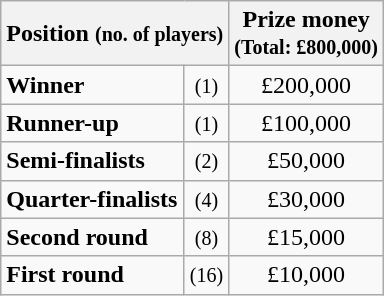<table class="wikitable">
<tr>
<th colspan=2>Position <small>(no. of players)</small></th>
<th>Prize money<br><small>(Total: £800,000)</small></th>
</tr>
<tr>
<td><strong>Winner</strong></td>
<td align=center><small>(1)</small></td>
<td align=center>£200,000</td>
</tr>
<tr>
<td><strong>Runner-up</strong></td>
<td align=center><small>(1)</small></td>
<td align=center>£100,000</td>
</tr>
<tr>
<td><strong>Semi-finalists</strong></td>
<td align=center><small>(2)</small></td>
<td align=center>£50,000</td>
</tr>
<tr>
<td><strong>Quarter-finalists</strong></td>
<td align=center><small>(4)</small></td>
<td align=center>£30,000</td>
</tr>
<tr>
<td><strong>Second round</strong></td>
<td align=center><small>(8)</small></td>
<td align=center>£15,000</td>
</tr>
<tr>
<td><strong>First round</strong></td>
<td align=center><small>(16)</small></td>
<td align=center>£10,000</td>
</tr>
</table>
